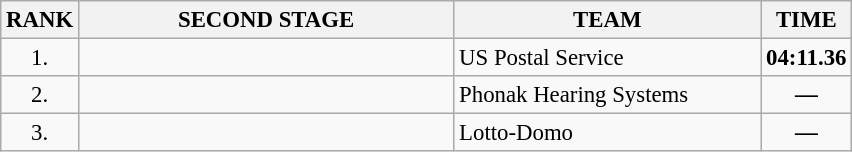<table class="wikitable" style="font-size:95%;">
<tr>
<th>RANK</th>
<th align="left" style="width: 16em">SECOND STAGE</th>
<th align="left" style="width: 13em">TEAM</th>
<th>TIME</th>
</tr>
<tr>
<td align="center">1.</td>
<td></td>
<td>US Postal Service</td>
<td align="center"><strong>04:11.36</strong></td>
</tr>
<tr>
<td align="center">2.</td>
<td></td>
<td>Phonak Hearing Systems</td>
<td align="center"><strong>—</strong></td>
</tr>
<tr>
<td align="center">3.</td>
<td></td>
<td>Lotto-Domo</td>
<td align="center"><strong>—</strong></td>
</tr>
</table>
